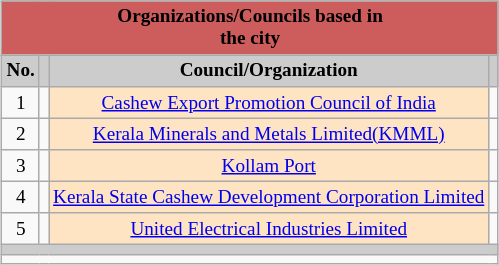<table class="wikitable" style="float:right; font-size:80%; text-align:center; margin:1em;">
<tr>
<td colspan="6" style="background:#CD5C5C;"><strong>Organizations/Councils based in<br> the city</strong><br></td>
</tr>
<tr style="background:#ccc;">
<td><strong>No.</strong></td>
<td></td>
<td style="background:#ccc;"><strong>Council/Organization</strong></td>
<td style="background:#ccc;"></td>
</tr>
<tr>
<td>1</td>
<td></td>
<td style="background:#FFE4C4;"><a href='#'>Cashew Export Promotion Council of India</a></td>
<td></td>
</tr>
<tr>
<td>2</td>
<td></td>
<td style="background:#FFE4C4;"><a href='#'>Kerala Minerals and Metals Limited(KMML)</a></td>
<td></td>
</tr>
<tr>
<td>3</td>
<td></td>
<td style="background:#FFE4C4;"><a href='#'>Kollam Port</a></td>
<td></td>
</tr>
<tr>
<td>4</td>
<td></td>
<td style="background:#FFE4C4;"><a href='#'>Kerala State Cashew Development Corporation Limited</a></td>
<td></td>
</tr>
<tr>
<td>5</td>
<td></td>
<td style="background:#FFE4C4;"><a href='#'>United Electrical Industries Limited</a></td>
<td></td>
</tr>
<tr>
<td colspan="6" style="background:#ccc;"></td>
</tr>
<tr>
<td colspan="6"></td>
</tr>
</table>
